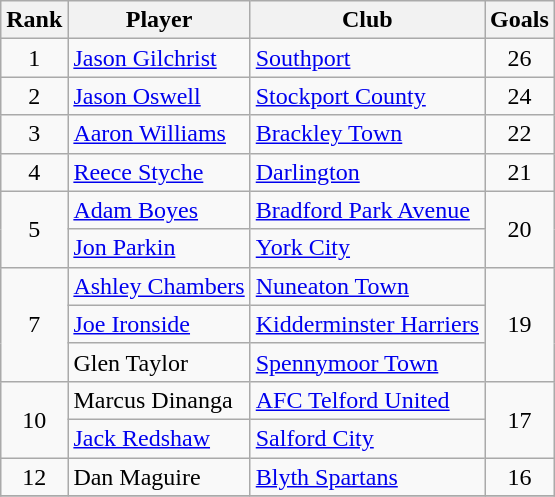<table class="wikitable" style="text-align:center">
<tr>
<th>Rank</th>
<th>Player</th>
<th>Club</th>
<th>Goals</th>
</tr>
<tr>
<td rowspan=1>1</td>
<td align=left><a href='#'>Jason Gilchrist</a></td>
<td align=left><a href='#'>Southport</a></td>
<td rowspan=1>26</td>
</tr>
<tr>
<td rowspan=1>2</td>
<td align=left><a href='#'>Jason Oswell</a></td>
<td align=left><a href='#'>Stockport County</a></td>
<td rowspan=1>24</td>
</tr>
<tr>
<td rowspan=1>3</td>
<td align=left><a href='#'>Aaron Williams</a></td>
<td align=left><a href='#'>Brackley Town</a></td>
<td rowspan=1>22</td>
</tr>
<tr>
<td rowspan=1>4</td>
<td align=left><a href='#'>Reece Styche</a></td>
<td align=left><a href='#'>Darlington</a></td>
<td rowspan=1>21</td>
</tr>
<tr>
<td rowspan=2>5</td>
<td align=left><a href='#'>Adam Boyes</a></td>
<td align=left><a href='#'>Bradford Park Avenue</a></td>
<td rowspan=2>20</td>
</tr>
<tr>
<td align=left><a href='#'>Jon Parkin</a></td>
<td align=left><a href='#'>York City</a></td>
</tr>
<tr>
<td rowspan=3>7</td>
<td align=left><a href='#'>Ashley Chambers</a></td>
<td align=left><a href='#'>Nuneaton Town</a></td>
<td rowspan=3>19</td>
</tr>
<tr>
<td align=left><a href='#'>Joe Ironside</a></td>
<td align=left><a href='#'>Kidderminster Harriers</a></td>
</tr>
<tr>
<td align=left>Glen Taylor</td>
<td align=left><a href='#'>Spennymoor Town</a></td>
</tr>
<tr>
<td rowspan=2>10</td>
<td align=left>Marcus Dinanga</td>
<td align=left><a href='#'>AFC Telford United</a></td>
<td rowspan=2>17</td>
</tr>
<tr>
<td align=left><a href='#'>Jack Redshaw</a></td>
<td align=left><a href='#'>Salford City</a></td>
</tr>
<tr>
<td rowspan=1>12</td>
<td align=left>Dan Maguire</td>
<td align=left><a href='#'>Blyth Spartans</a></td>
<td rowspan=1>16</td>
</tr>
<tr>
</tr>
</table>
